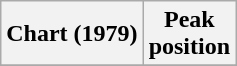<table class="wikitable sortable plainrowheaders">
<tr>
<th>Chart (1979)</th>
<th>Peak<br>position</th>
</tr>
<tr>
</tr>
</table>
